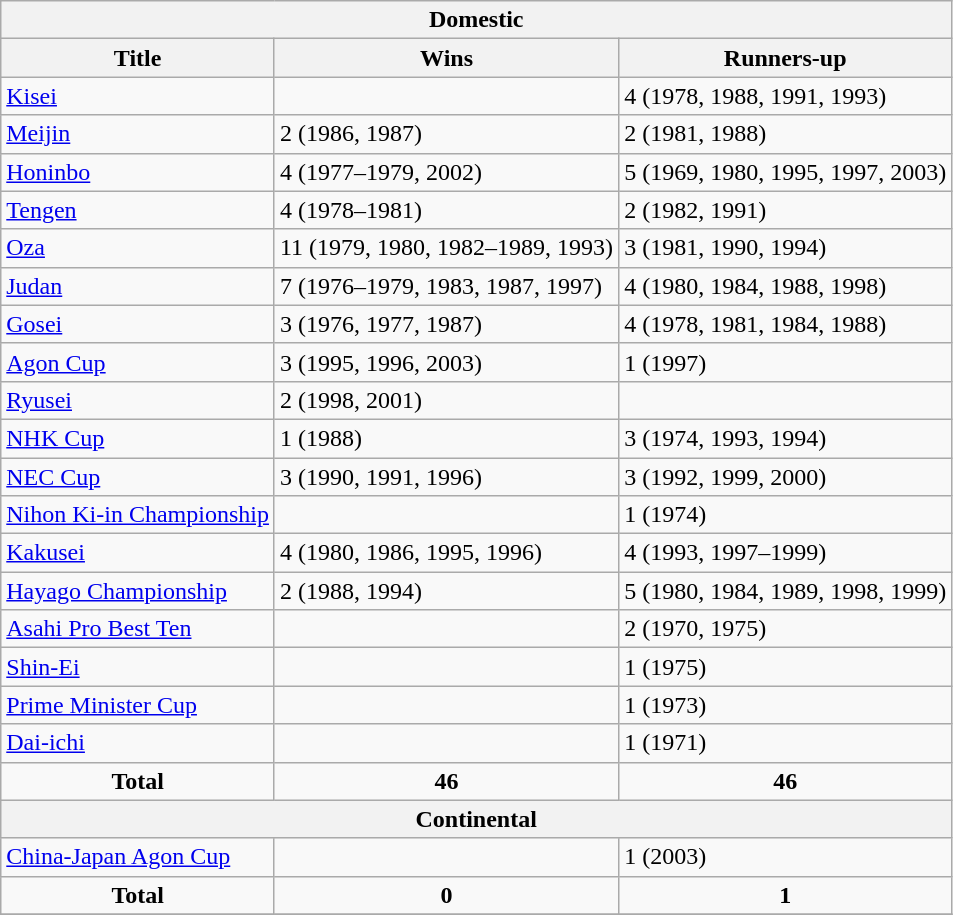<table class="wikitable">
<tr>
<th colspan=3>Domestic</th>
</tr>
<tr>
<th>Title</th>
<th>Wins</th>
<th>Runners-up</th>
</tr>
<tr>
<td><a href='#'>Kisei</a></td>
<td></td>
<td>4 (1978, 1988, 1991, 1993)</td>
</tr>
<tr>
<td><a href='#'>Meijin</a></td>
<td>2 (1986, 1987)</td>
<td>2 (1981, 1988)</td>
</tr>
<tr>
<td><a href='#'>Honinbo</a></td>
<td>4 (1977–1979, 2002)</td>
<td>5 (1969, 1980, 1995, 1997, 2003)</td>
</tr>
<tr>
<td><a href='#'>Tengen</a></td>
<td>4 (1978–1981)</td>
<td>2 (1982, 1991)</td>
</tr>
<tr>
<td><a href='#'>Oza</a></td>
<td>11 (1979, 1980, 1982–1989, 1993)</td>
<td>3 (1981, 1990, 1994)</td>
</tr>
<tr>
<td><a href='#'>Judan</a></td>
<td>7 (1976–1979, 1983, 1987, 1997)</td>
<td>4 (1980, 1984, 1988, 1998)</td>
</tr>
<tr>
<td><a href='#'>Gosei</a></td>
<td>3 (1976, 1977, 1987)</td>
<td>4 (1978, 1981, 1984, 1988)</td>
</tr>
<tr>
<td><a href='#'>Agon Cup</a></td>
<td>3 (1995, 1996, 2003)</td>
<td>1 (1997)</td>
</tr>
<tr>
<td><a href='#'>Ryusei</a></td>
<td>2 (1998, 2001)</td>
<td></td>
</tr>
<tr>
<td><a href='#'>NHK Cup</a></td>
<td>1 (1988)</td>
<td>3 (1974, 1993, 1994)</td>
</tr>
<tr>
<td><a href='#'>NEC Cup</a></td>
<td>3 (1990, 1991, 1996)</td>
<td>3 (1992, 1999, 2000)</td>
</tr>
<tr>
<td><a href='#'>Nihon Ki-in Championship</a></td>
<td></td>
<td>1 (1974)</td>
</tr>
<tr>
<td><a href='#'>Kakusei</a></td>
<td>4 (1980, 1986, 1995, 1996)</td>
<td>4 (1993, 1997–1999)</td>
</tr>
<tr>
<td><a href='#'>Hayago Championship</a></td>
<td>2 (1988, 1994)</td>
<td>5 (1980, 1984, 1989, 1998, 1999)</td>
</tr>
<tr>
<td><a href='#'>Asahi Pro Best Ten</a></td>
<td></td>
<td>2 (1970, 1975)</td>
</tr>
<tr>
<td><a href='#'>Shin-Ei</a></td>
<td></td>
<td>1 (1975)</td>
</tr>
<tr>
<td><a href='#'>Prime Minister Cup</a></td>
<td></td>
<td>1 (1973)</td>
</tr>
<tr>
<td><a href='#'>Dai-ichi</a></td>
<td></td>
<td>1 (1971)</td>
</tr>
<tr align="center">
<td><strong>Total</strong></td>
<td><strong>46</strong></td>
<td><strong>46</strong></td>
</tr>
<tr>
<th colspan=3>Continental</th>
</tr>
<tr>
<td><a href='#'>China-Japan Agon Cup</a></td>
<td></td>
<td>1 (2003)</td>
</tr>
<tr align="center">
<td><strong>Total</strong></td>
<td><strong>0</strong></td>
<td><strong>1</strong></td>
</tr>
<tr>
</tr>
</table>
